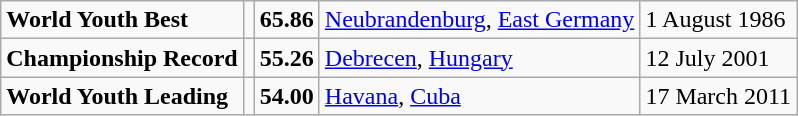<table class="wikitable">
<tr>
<td><strong>World Youth Best</strong></td>
<td></td>
<td><strong>65.86</strong></td>
<td><a href='#'>Neubrandenburg</a>, <a href='#'>East Germany</a></td>
<td>1 August 1986</td>
</tr>
<tr>
<td><strong>Championship Record</strong></td>
<td></td>
<td><strong>55.26</strong></td>
<td><a href='#'>Debrecen</a>, <a href='#'>Hungary</a></td>
<td>12 July 2001</td>
</tr>
<tr>
<td><strong>World Youth Leading</strong></td>
<td></td>
<td><strong>54.00</strong></td>
<td><a href='#'>Havana</a>, <a href='#'>Cuba</a></td>
<td>17 March 2011</td>
</tr>
</table>
